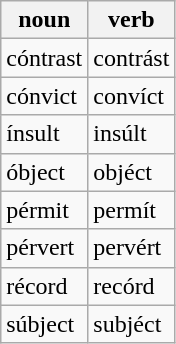<table class="wikitable">
<tr>
<th>noun</th>
<th>verb</th>
</tr>
<tr>
<td>cóntrast</td>
<td>contrást</td>
</tr>
<tr>
<td>cónvict</td>
<td>convíct</td>
</tr>
<tr>
<td>ínsult</td>
<td>insúlt</td>
</tr>
<tr>
<td>óbject</td>
<td>objéct</td>
</tr>
<tr>
<td>pérmit</td>
<td>permít</td>
</tr>
<tr>
<td>pérvert</td>
<td>pervért</td>
</tr>
<tr>
<td>récord</td>
<td>recórd</td>
</tr>
<tr>
<td>súbject</td>
<td>subjéct</td>
</tr>
</table>
